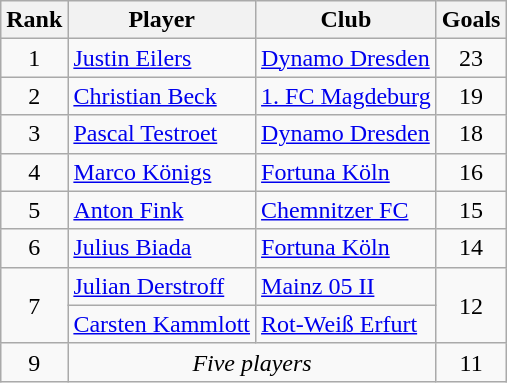<table class="wikitable" style="text-align:center">
<tr>
<th>Rank</th>
<th>Player</th>
<th>Club</th>
<th>Goals</th>
</tr>
<tr>
<td>1</td>
<td align="left"> <a href='#'>Justin Eilers</a></td>
<td align="left"><a href='#'>Dynamo Dresden</a></td>
<td>23</td>
</tr>
<tr>
<td>2</td>
<td align="left"> <a href='#'>Christian Beck</a></td>
<td align="left"><a href='#'>1. FC Magdeburg</a></td>
<td>19</td>
</tr>
<tr>
<td>3</td>
<td align="left"> <a href='#'>Pascal Testroet</a></td>
<td align="left"><a href='#'>Dynamo Dresden</a></td>
<td>18</td>
</tr>
<tr>
<td>4</td>
<td align="left"> <a href='#'>Marco Königs</a></td>
<td align="left"><a href='#'>Fortuna Köln</a></td>
<td>16</td>
</tr>
<tr>
<td>5</td>
<td align="left"> <a href='#'>Anton Fink</a></td>
<td align="left"><a href='#'>Chemnitzer FC</a></td>
<td>15</td>
</tr>
<tr>
<td>6</td>
<td align="left"> <a href='#'>Julius Biada</a></td>
<td align="left"><a href='#'>Fortuna Köln</a></td>
<td>14</td>
</tr>
<tr>
<td rowspan=2>7</td>
<td align="left"> <a href='#'>Julian Derstroff</a></td>
<td align="left"><a href='#'>Mainz 05 II</a></td>
<td rowspan=2>12</td>
</tr>
<tr>
<td align="left"> <a href='#'>Carsten Kammlott</a></td>
<td align="left"><a href='#'>Rot-Weiß Erfurt</a></td>
</tr>
<tr>
<td>9</td>
<td align="center" colspan=2><em>Five players</em></td>
<td>11</td>
</tr>
</table>
